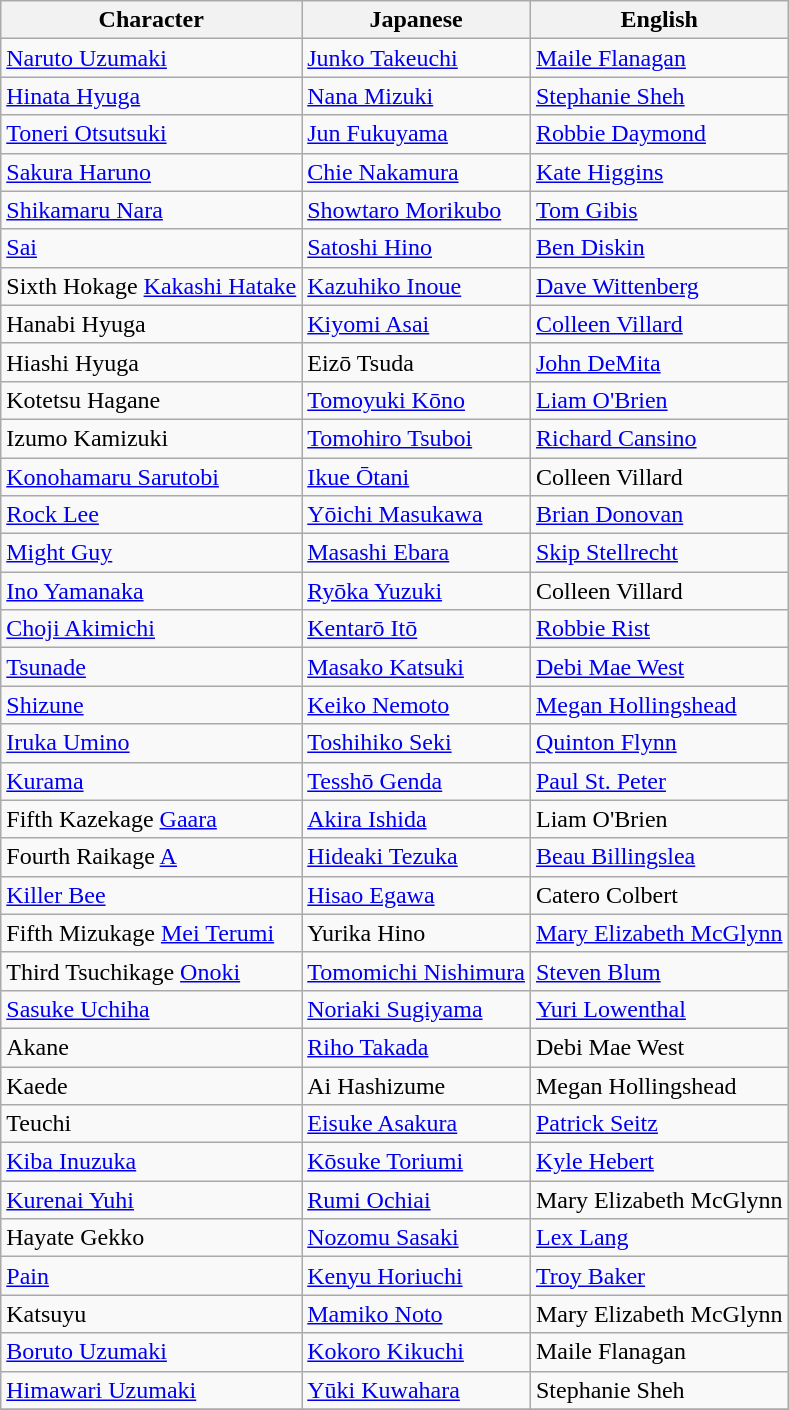<table class="wikitable">
<tr>
<th>Character</th>
<th>Japanese</th>
<th>English</th>
</tr>
<tr>
<td><a href='#'>Naruto Uzumaki</a></td>
<td><a href='#'>Junko Takeuchi</a></td>
<td><a href='#'>Maile Flanagan</a></td>
</tr>
<tr>
<td><a href='#'>Hinata Hyuga</a></td>
<td><a href='#'>Nana Mizuki</a></td>
<td><a href='#'>Stephanie Sheh</a></td>
</tr>
<tr>
<td><a href='#'>Toneri Otsutsuki</a></td>
<td><a href='#'>Jun Fukuyama</a></td>
<td><a href='#'>Robbie Daymond</a></td>
</tr>
<tr>
<td><a href='#'>Sakura Haruno</a></td>
<td><a href='#'>Chie Nakamura</a></td>
<td><a href='#'>Kate Higgins</a></td>
</tr>
<tr>
<td><a href='#'>Shikamaru Nara</a></td>
<td><a href='#'>Showtaro Morikubo</a></td>
<td><a href='#'>Tom Gibis</a></td>
</tr>
<tr>
<td><a href='#'>Sai</a></td>
<td><a href='#'>Satoshi Hino</a></td>
<td><a href='#'>Ben Diskin</a></td>
</tr>
<tr>
<td>Sixth Hokage <a href='#'>Kakashi Hatake</a></td>
<td><a href='#'>Kazuhiko Inoue</a></td>
<td><a href='#'>Dave Wittenberg</a></td>
</tr>
<tr>
<td>Hanabi Hyuga</td>
<td><a href='#'>Kiyomi Asai</a></td>
<td><a href='#'>Colleen Villard</a></td>
</tr>
<tr>
<td>Hiashi Hyuga</td>
<td>Eizō Tsuda</td>
<td><a href='#'>John DeMita</a></td>
</tr>
<tr>
<td>Kotetsu Hagane</td>
<td><a href='#'>Tomoyuki Kōno</a></td>
<td><a href='#'>Liam O'Brien</a></td>
</tr>
<tr>
<td>Izumo Kamizuki</td>
<td><a href='#'>Tomohiro Tsuboi</a></td>
<td><a href='#'>Richard Cansino</a></td>
</tr>
<tr>
<td><a href='#'>Konohamaru Sarutobi</a></td>
<td><a href='#'>Ikue Ōtani</a></td>
<td>Colleen Villard</td>
</tr>
<tr>
<td><a href='#'>Rock Lee</a></td>
<td><a href='#'>Yōichi Masukawa</a></td>
<td><a href='#'>Brian Donovan</a></td>
</tr>
<tr>
<td><a href='#'>Might Guy</a></td>
<td><a href='#'>Masashi Ebara</a></td>
<td><a href='#'>Skip Stellrecht</a></td>
</tr>
<tr>
<td><a href='#'>Ino Yamanaka</a></td>
<td><a href='#'>Ryōka Yuzuki</a></td>
<td>Colleen Villard</td>
</tr>
<tr>
<td><a href='#'>Choji Akimichi</a></td>
<td><a href='#'>Kentarō Itō</a></td>
<td><a href='#'>Robbie Rist</a></td>
</tr>
<tr>
<td><a href='#'>Tsunade</a></td>
<td><a href='#'>Masako Katsuki</a></td>
<td><a href='#'>Debi Mae West</a></td>
</tr>
<tr>
<td><a href='#'>Shizune</a></td>
<td><a href='#'>Keiko Nemoto</a></td>
<td><a href='#'>Megan Hollingshead</a></td>
</tr>
<tr>
<td><a href='#'>Iruka Umino</a></td>
<td><a href='#'>Toshihiko Seki</a></td>
<td><a href='#'>Quinton Flynn</a></td>
</tr>
<tr>
<td><a href='#'>Kurama</a></td>
<td><a href='#'>Tesshō Genda</a></td>
<td><a href='#'>Paul St. Peter</a></td>
</tr>
<tr>
<td>Fifth Kazekage <a href='#'>Gaara</a></td>
<td><a href='#'>Akira Ishida</a></td>
<td>Liam O'Brien</td>
</tr>
<tr>
<td>Fourth Raikage <a href='#'>A</a></td>
<td><a href='#'>Hideaki Tezuka</a></td>
<td><a href='#'>Beau Billingslea</a></td>
</tr>
<tr>
<td><a href='#'>Killer Bee</a></td>
<td><a href='#'>Hisao Egawa</a></td>
<td>Catero Colbert</td>
</tr>
<tr>
<td>Fifth Mizukage <a href='#'>Mei Terumi</a></td>
<td>Yurika Hino</td>
<td><a href='#'>Mary Elizabeth McGlynn</a></td>
</tr>
<tr>
<td>Third Tsuchikage <a href='#'>Onoki</a></td>
<td><a href='#'>Tomomichi Nishimura</a></td>
<td><a href='#'>Steven Blum</a></td>
</tr>
<tr>
<td><a href='#'>Sasuke Uchiha</a></td>
<td><a href='#'>Noriaki Sugiyama</a></td>
<td><a href='#'>Yuri Lowenthal</a></td>
</tr>
<tr>
<td>Akane</td>
<td><a href='#'>Riho Takada</a></td>
<td>Debi Mae West</td>
</tr>
<tr>
<td>Kaede</td>
<td>Ai Hashizume</td>
<td>Megan Hollingshead</td>
</tr>
<tr>
<td>Teuchi</td>
<td><a href='#'>Eisuke Asakura</a></td>
<td><a href='#'>Patrick Seitz</a></td>
</tr>
<tr>
<td><a href='#'>Kiba Inuzuka</a></td>
<td><a href='#'>Kōsuke Toriumi</a></td>
<td><a href='#'>Kyle Hebert</a></td>
</tr>
<tr>
<td><a href='#'>Kurenai Yuhi</a></td>
<td><a href='#'>Rumi Ochiai</a></td>
<td>Mary Elizabeth McGlynn</td>
</tr>
<tr>
<td>Hayate Gekko</td>
<td><a href='#'>Nozomu Sasaki</a></td>
<td><a href='#'>Lex Lang</a></td>
</tr>
<tr>
<td><a href='#'>Pain</a></td>
<td><a href='#'>Kenyu Horiuchi</a></td>
<td><a href='#'>Troy Baker</a></td>
</tr>
<tr>
<td>Katsuyu</td>
<td><a href='#'>Mamiko Noto</a></td>
<td>Mary Elizabeth McGlynn</td>
</tr>
<tr>
<td><a href='#'>Boruto Uzumaki</a></td>
<td><a href='#'>Kokoro Kikuchi</a></td>
<td>Maile Flanagan</td>
</tr>
<tr>
<td><a href='#'>Himawari Uzumaki</a></td>
<td><a href='#'>Yūki Kuwahara</a></td>
<td>Stephanie Sheh</td>
</tr>
<tr>
</tr>
</table>
